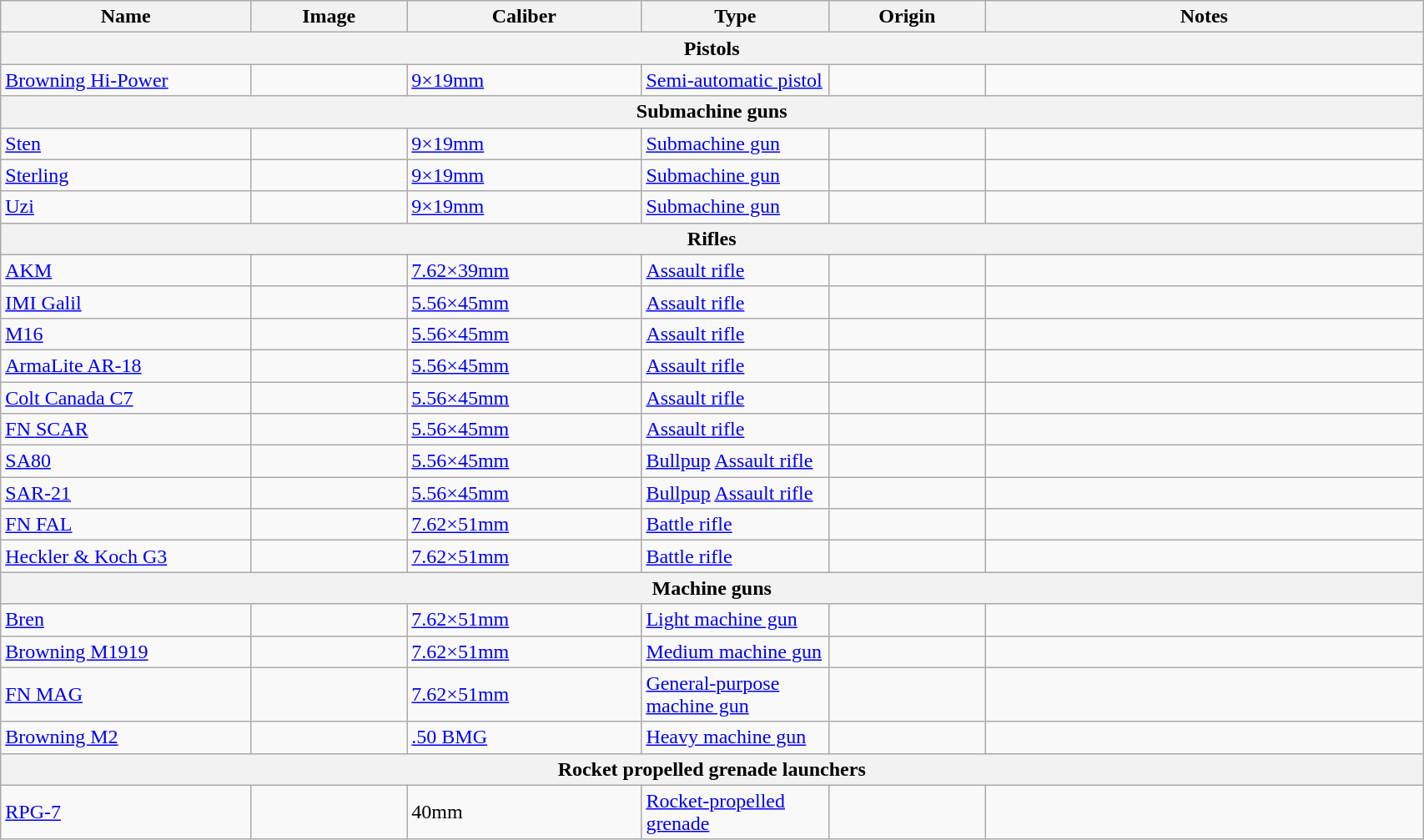<table class="wikitable" style="width:90%;">
<tr>
<th width=16%>Name</th>
<th width=10%>Image</th>
<th width=15%>Caliber</th>
<th width=12%>Type</th>
<th width=10%>Origin</th>
<th width=28%>Notes</th>
</tr>
<tr>
<th colspan="6">Pistols</th>
</tr>
<tr>
<td><a href='#'>Browning Hi-Power</a></td>
<td></td>
<td><a href='#'>9×19mm</a></td>
<td><a href='#'>Semi-automatic pistol</a></td>
<td> <br> </td>
<td></td>
</tr>
<tr>
<th colspan="6">Submachine guns</th>
</tr>
<tr>
<td><a href='#'>Sten</a></td>
<td></td>
<td><a href='#'>9×19mm</a></td>
<td><a href='#'>Submachine gun</a></td>
<td></td>
<td></td>
</tr>
<tr>
<td><a href='#'>Sterling</a></td>
<td></td>
<td><a href='#'>9×19mm</a></td>
<td><a href='#'>Submachine gun</a></td>
<td></td>
<td></td>
</tr>
<tr>
<td><a href='#'>Uzi</a></td>
<td></td>
<td><a href='#'>9×19mm</a></td>
<td><a href='#'>Submachine gun</a></td>
<td></td>
<td></td>
</tr>
<tr>
<th colspan="6">Rifles</th>
</tr>
<tr>
<td><a href='#'>AKM</a></td>
<td></td>
<td><a href='#'>7.62×39mm</a></td>
<td><a href='#'>Assault rifle</a></td>
<td></td>
<td></td>
</tr>
<tr>
<td><a href='#'>IMI Galil</a></td>
<td></td>
<td><a href='#'>5.56×45mm</a></td>
<td><a href='#'>Assault rifle</a></td>
<td></td>
<td></td>
</tr>
<tr>
<td><a href='#'>M16</a></td>
<td></td>
<td><a href='#'>5.56×45mm</a></td>
<td><a href='#'>Assault rifle</a></td>
<td></td>
<td></td>
</tr>
<tr>
<td><a href='#'>ArmaLite AR-18</a></td>
<td></td>
<td><a href='#'>5.56×45mm</a></td>
<td><a href='#'>Assault rifle</a></td>
<td></td>
<td></td>
</tr>
<tr>
<td><a href='#'>Colt Canada C7</a></td>
<td></td>
<td><a href='#'>5.56×45mm</a></td>
<td><a href='#'>Assault rifle</a></td>
<td></td>
<td></td>
</tr>
<tr>
<td><a href='#'>FN SCAR</a></td>
<td><br></td>
<td><a href='#'>5.56×45mm</a></td>
<td><a href='#'>Assault rifle</a></td>
<td></td>
<td></td>
</tr>
<tr>
<td><a href='#'>SA80</a></td>
<td><br>
</td>
<td><a href='#'>5.56×45mm</a></td>
<td><a href='#'>Bullpup</a> <a href='#'>Assault rifle</a></td>
<td></td>
<td></td>
</tr>
<tr>
<td><a href='#'>SAR-21</a></td>
<td></td>
<td><a href='#'>5.56×45mm</a></td>
<td><a href='#'>Bullpup</a> <a href='#'>Assault rifle</a></td>
<td></td>
<td></td>
</tr>
<tr>
<td><a href='#'>FN FAL</a></td>
<td></td>
<td><a href='#'>7.62×51mm</a></td>
<td><a href='#'>Battle rifle</a></td>
<td></td>
<td></td>
</tr>
<tr>
<td><a href='#'>Heckler & Koch G3</a></td>
<td></td>
<td><a href='#'>7.62×51mm</a></td>
<td><a href='#'>Battle rifle</a></td>
<td></td>
<td></td>
</tr>
<tr>
<th colspan="6">Machine guns</th>
</tr>
<tr>
<td><a href='#'>Bren</a></td>
<td></td>
<td><a href='#'>7.62×51mm</a></td>
<td><a href='#'>Light machine gun</a></td>
<td>  <br> </td>
<td></td>
</tr>
<tr>
<td><a href='#'>Browning M1919</a></td>
<td></td>
<td><a href='#'>7.62×51mm</a></td>
<td><a href='#'>Medium machine gun</a></td>
<td></td>
<td></td>
</tr>
<tr>
<td><a href='#'>FN MAG</a></td>
<td></td>
<td><a href='#'>7.62×51mm</a></td>
<td><a href='#'>General-purpose machine gun</a></td>
<td></td>
<td></td>
</tr>
<tr>
<td><a href='#'>Browning M2</a></td>
<td></td>
<td><a href='#'>.50 BMG</a></td>
<td><a href='#'>Heavy machine gun</a></td>
<td></td>
<td></td>
</tr>
<tr>
<th colspan="6">Rocket propelled grenade launchers</th>
</tr>
<tr>
<td><a href='#'>RPG-7</a></td>
<td></td>
<td>40mm</td>
<td><a href='#'>Rocket-propelled grenade</a></td>
<td></td>
<td></td>
</tr>
</table>
